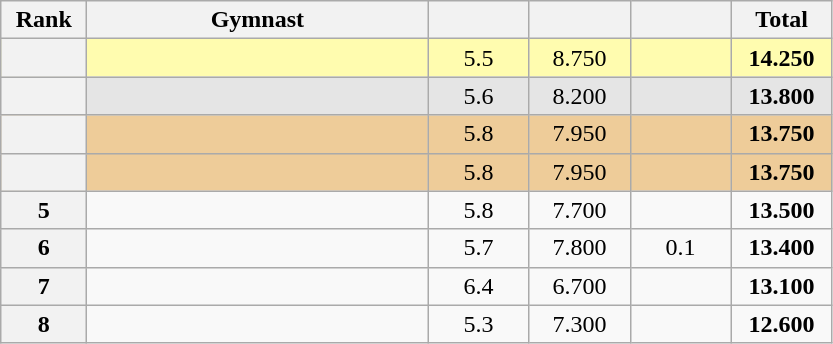<table class="wikitable sortable" style="text-align:center; font-size:100%">
<tr>
<th scope="col" style="width:50px;">Rank</th>
<th scope="col" style="width:220px;">Gymnast</th>
<th scope="col" style="width:60px;"></th>
<th scope="col" style="width:60px;"></th>
<th scope="col" style="width:60px;"></th>
<th scope="col" style="width:60px;">Total</th>
</tr>
<tr style="background:#fffcaf;">
<th scope=row style="text-align:center"></th>
<td style="text-align:left;"></td>
<td>5.5</td>
<td>8.750</td>
<td></td>
<td><strong>14.250</strong></td>
</tr>
<tr style="background:#e5e5e5;">
<th scope=row style="text-align:center"></th>
<td style="text-align:left;"></td>
<td>5.6</td>
<td>8.200</td>
<td></td>
<td><strong>13.800</strong></td>
</tr>
<tr style="background:#ec9;">
<th scope=row style="text-align:center"></th>
<td style="text-align:left;"></td>
<td>5.8</td>
<td>7.950</td>
<td></td>
<td><strong>13.750</strong></td>
</tr>
<tr style="background:#ec9;">
<th scope=row style="text-align:center"></th>
<td style="text-align:left;"></td>
<td>5.8</td>
<td>7.950</td>
<td></td>
<td><strong>13.750</strong></td>
</tr>
<tr>
<th scope=row style="text-align:center">5</th>
<td style="text-align:left;"></td>
<td>5.8</td>
<td>7.700</td>
<td></td>
<td><strong>13.500</strong></td>
</tr>
<tr>
<th scope=row style="text-align:center">6</th>
<td style="text-align:left;"></td>
<td>5.7</td>
<td>7.800</td>
<td>0.1</td>
<td><strong>13.400</strong></td>
</tr>
<tr>
<th scope=row style="text-align:center">7</th>
<td style="text-align:left;"></td>
<td>6.4</td>
<td>6.700</td>
<td></td>
<td><strong>13.100</strong></td>
</tr>
<tr>
<th scope=row style="text-align:center">8</th>
<td style="text-align:left;"></td>
<td>5.3</td>
<td>7.300</td>
<td></td>
<td><strong>12.600</strong></td>
</tr>
</table>
